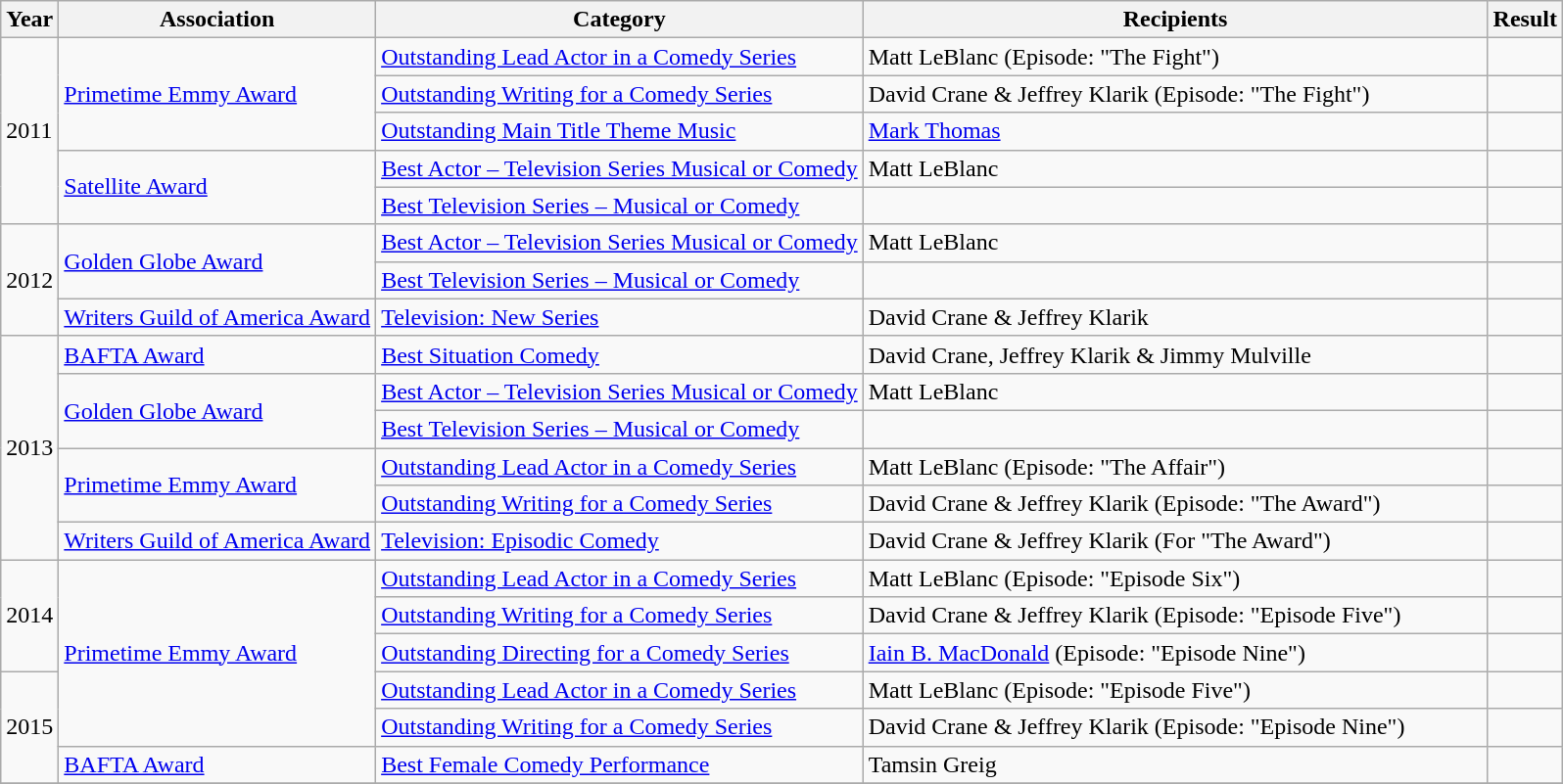<table class="wikitable">
<tr>
<th>Year</th>
<th>Association</th>
<th>Category</th>
<th style="width:40%;">Recipients</th>
<th>Result</th>
</tr>
<tr>
<td rowspan="5">2011</td>
<td rowspan="3"><a href='#'>Primetime Emmy Award</a></td>
<td><a href='#'>Outstanding Lead Actor in a Comedy Series</a></td>
<td>Matt LeBlanc (Episode: "The Fight")</td>
<td></td>
</tr>
<tr>
<td><a href='#'>Outstanding Writing for a Comedy Series</a></td>
<td>David Crane & Jeffrey Klarik (Episode: "The Fight")</td>
<td></td>
</tr>
<tr>
<td><a href='#'>Outstanding Main Title Theme Music</a></td>
<td><a href='#'>Mark Thomas</a></td>
<td></td>
</tr>
<tr>
<td rowspan="2"><a href='#'>Satellite Award</a></td>
<td><a href='#'>Best Actor – Television Series Musical or Comedy</a></td>
<td>Matt LeBlanc</td>
<td></td>
</tr>
<tr>
<td><a href='#'>Best Television Series – Musical or Comedy</a></td>
<td></td>
<td></td>
</tr>
<tr>
<td rowspan="3">2012</td>
<td rowspan="2"><a href='#'>Golden Globe Award</a></td>
<td><a href='#'>Best Actor – Television Series Musical or Comedy</a></td>
<td>Matt LeBlanc</td>
<td></td>
</tr>
<tr>
<td><a href='#'>Best Television Series – Musical or Comedy</a></td>
<td></td>
<td></td>
</tr>
<tr>
<td><a href='#'>Writers Guild of America Award</a></td>
<td><a href='#'>Television: New Series</a></td>
<td>David Crane & Jeffrey Klarik</td>
<td></td>
</tr>
<tr>
<td rowspan="6">2013</td>
<td><a href='#'>BAFTA Award</a></td>
<td><a href='#'>Best Situation Comedy</a></td>
<td>David Crane, Jeffrey Klarik & Jimmy Mulville</td>
<td></td>
</tr>
<tr>
<td rowspan="2"><a href='#'>Golden Globe Award</a></td>
<td><a href='#'>Best Actor – Television Series Musical or Comedy</a></td>
<td>Matt LeBlanc</td>
<td></td>
</tr>
<tr>
<td><a href='#'>Best Television Series – Musical or Comedy</a></td>
<td></td>
<td></td>
</tr>
<tr>
<td rowspan="2"><a href='#'>Primetime Emmy Award</a></td>
<td><a href='#'>Outstanding Lead Actor in a Comedy Series</a></td>
<td>Matt LeBlanc (Episode: "The Affair")</td>
<td></td>
</tr>
<tr>
<td><a href='#'>Outstanding Writing for a Comedy Series</a></td>
<td>David Crane & Jeffrey Klarik (Episode: "The Award")</td>
<td></td>
</tr>
<tr>
<td><a href='#'>Writers Guild of America Award</a></td>
<td><a href='#'>Television: Episodic Comedy</a></td>
<td>David Crane & Jeffrey Klarik (For "The Award")</td>
<td></td>
</tr>
<tr>
<td rowspan="3">2014</td>
<td rowspan="5"><a href='#'>Primetime Emmy Award</a></td>
<td><a href='#'>Outstanding Lead Actor in a Comedy Series</a></td>
<td>Matt LeBlanc (Episode: "Episode Six")</td>
<td></td>
</tr>
<tr>
<td><a href='#'>Outstanding Writing for a Comedy Series</a></td>
<td>David Crane & Jeffrey Klarik (Episode: "Episode Five")</td>
<td></td>
</tr>
<tr>
<td><a href='#'>Outstanding Directing for a Comedy Series</a></td>
<td><a href='#'>Iain B. MacDonald</a> (Episode: "Episode Nine")</td>
<td></td>
</tr>
<tr>
<td rowspan="3">2015</td>
<td><a href='#'>Outstanding Lead Actor in a Comedy Series</a></td>
<td>Matt LeBlanc (Episode: "Episode Five")</td>
<td></td>
</tr>
<tr>
<td><a href='#'>Outstanding Writing for a Comedy Series</a></td>
<td>David Crane & Jeffrey Klarik (Episode: "Episode Nine")</td>
<td></td>
</tr>
<tr>
<td><a href='#'>BAFTA Award</a></td>
<td><a href='#'>Best Female Comedy Performance</a></td>
<td>Tamsin Greig</td>
<td></td>
</tr>
<tr>
</tr>
</table>
